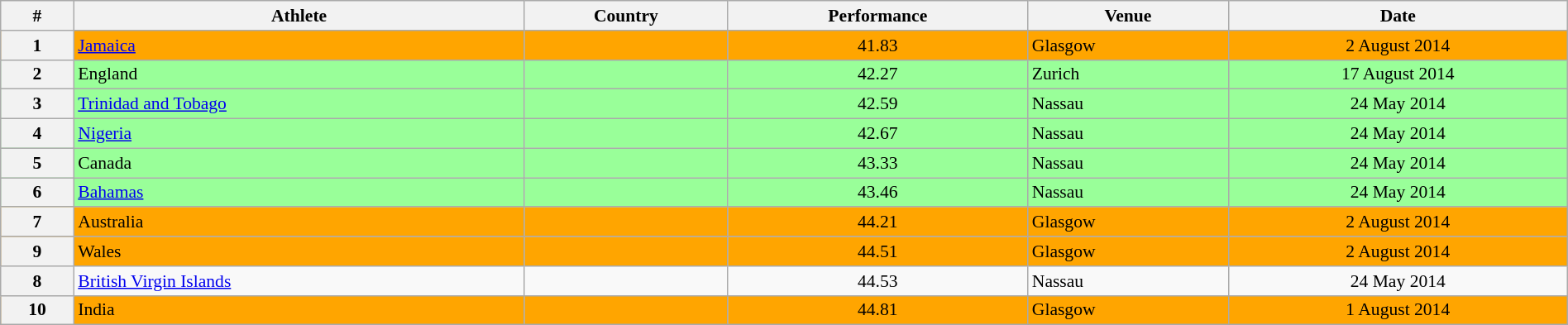<table class="wikitable" width=100% style="font-size:90%; text-align:center;">
<tr>
<th>#</th>
<th>Athlete</th>
<th>Country</th>
<th>Performance</th>
<th>Venue</th>
<th>Date</th>
</tr>
<tr bgcolor="orange">
<th>1</th>
<td align=left><a href='#'>Jamaica</a></td>
<td align=left></td>
<td>41.83</td>
<td align=left> Glasgow</td>
<td>2 August 2014</td>
</tr>
<tr bgcolor="99FF99">
<th>2</th>
<td align=left>England</td>
<td align=left></td>
<td>42.27</td>
<td align=left> Zurich</td>
<td>17 August 2014</td>
</tr>
<tr bgcolor="99FF99">
<th>3</th>
<td align=left><a href='#'>Trinidad and Tobago</a></td>
<td align=left></td>
<td>42.59</td>
<td align=left> Nassau</td>
<td>24 May 2014</td>
</tr>
<tr bgcolor="99FF99">
<th>4</th>
<td align=left><a href='#'>Nigeria</a></td>
<td align=left></td>
<td>42.67</td>
<td align=left> Nassau</td>
<td>24 May 2014</td>
</tr>
<tr bgcolor="99FF99">
<th>5</th>
<td align=left>Canada</td>
<td align=left></td>
<td>43.33</td>
<td align=left> Nassau</td>
<td>24 May 2014</td>
</tr>
<tr bgcolor="99FF99">
<th>6</th>
<td align=left><a href='#'>Bahamas</a></td>
<td align=left></td>
<td>43.46</td>
<td align=left> Nassau</td>
<td>24 May 2014</td>
</tr>
<tr bgcolor="orange">
<th>7</th>
<td align=left>Australia</td>
<td align=left></td>
<td>44.21</td>
<td align=left> Glasgow</td>
<td>2 August 2014</td>
</tr>
<tr bgcolor="orange">
<th>9</th>
<td align=left>Wales</td>
<td align=left></td>
<td>44.51</td>
<td align=left> Glasgow</td>
<td>2 August 2014</td>
</tr>
<tr>
<th>8</th>
<td align=left><a href='#'>British Virgin Islands</a></td>
<td align=left></td>
<td>44.53</td>
<td align=left> Nassau</td>
<td>24 May 2014</td>
</tr>
<tr bgcolor="orange">
<th>10</th>
<td align=left>India</td>
<td align=left></td>
<td>44.81</td>
<td align=left> Glasgow</td>
<td>1 August 2014</td>
</tr>
</table>
